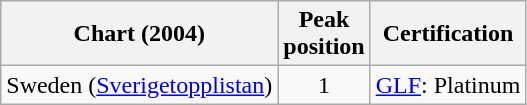<table class="wikitable">
<tr>
<th align="left">Chart (2004)</th>
<th align="center">Peak<br>position</th>
<th>Certification</th>
</tr>
<tr>
<td align="left">Sweden (<a href='#'>Sverigetopplistan</a>)</td>
<td align="center">1</td>
<td align="left"><a href='#'>GLF</a>: Platinum</td>
</tr>
</table>
